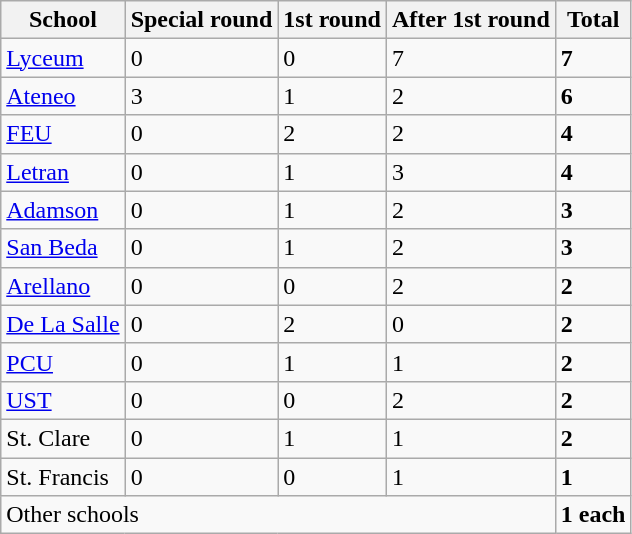<table class="wikitable">
<tr>
<th>School</th>
<th>Special round</th>
<th>1st round</th>
<th>After 1st round</th>
<th>Total</th>
</tr>
<tr>
<td><a href='#'>Lyceum</a></td>
<td>0</td>
<td>0</td>
<td>7</td>
<td><strong>7</strong></td>
</tr>
<tr>
<td><a href='#'>Ateneo</a></td>
<td>3</td>
<td>1</td>
<td>2</td>
<td><strong>6</strong></td>
</tr>
<tr>
<td><a href='#'>FEU</a></td>
<td>0</td>
<td>2</td>
<td>2</td>
<td><strong>4</strong></td>
</tr>
<tr>
<td><a href='#'>Letran</a></td>
<td>0</td>
<td>1</td>
<td>3</td>
<td><strong>4</strong></td>
</tr>
<tr>
<td><a href='#'>Adamson</a></td>
<td>0</td>
<td>1</td>
<td>2</td>
<td><strong>3</strong></td>
</tr>
<tr>
<td><a href='#'>San Beda</a></td>
<td>0</td>
<td>1</td>
<td>2</td>
<td><strong>3</strong></td>
</tr>
<tr>
<td><a href='#'>Arellano</a></td>
<td>0</td>
<td>0</td>
<td>2</td>
<td><strong>2</strong></td>
</tr>
<tr>
<td><a href='#'>De La Salle</a></td>
<td>0</td>
<td>2</td>
<td>0</td>
<td><strong>2</strong></td>
</tr>
<tr>
<td><a href='#'>PCU</a></td>
<td>0</td>
<td>1</td>
<td>1</td>
<td><strong>2</strong></td>
</tr>
<tr>
<td><a href='#'>UST</a></td>
<td>0</td>
<td>0</td>
<td>2</td>
<td><strong>2</strong></td>
</tr>
<tr>
<td>St. Clare</td>
<td>0</td>
<td>1</td>
<td>1</td>
<td><strong>2</strong></td>
</tr>
<tr>
<td>St. Francis</td>
<td>0</td>
<td>0</td>
<td>1</td>
<td><strong>1</strong></td>
</tr>
<tr>
<td colspan="4">Other schools</td>
<td><strong>1 each</strong></td>
</tr>
</table>
